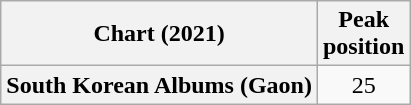<table class="wikitable plainrowheaders" style="text-align:center">
<tr>
<th>Chart (2021)</th>
<th>Peak<br>position</th>
</tr>
<tr>
<th scope="row">South Korean Albums (Gaon)</th>
<td align="center">25</td>
</tr>
</table>
